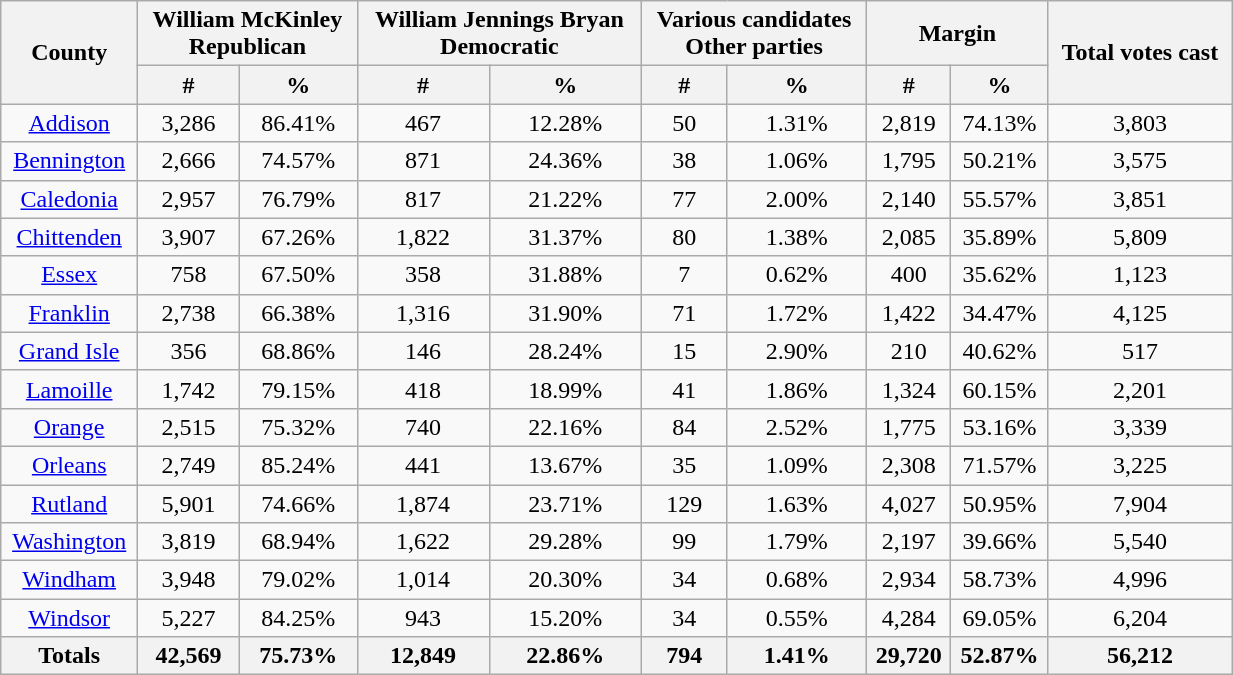<table width="65%"  class="wikitable sortable" style="text-align:center">
<tr>
<th colspan="1" rowspan="2">County</th>
<th style="text-align:center;" colspan="2">William McKinley<br>Republican</th>
<th style="text-align:center;" colspan="2">William Jennings Bryan<br>Democratic</th>
<th style="text-align:center;" colspan="2">Various candidates<br>Other parties</th>
<th style="text-align:center;" colspan="2">Margin</th>
<th colspan="1" rowspan="2" style="text-align:center;">Total votes cast</th>
</tr>
<tr>
<th style="text-align:center;" data-sort-type="number">#</th>
<th style="text-align:center;" data-sort-type="number">%</th>
<th style="text-align:center;" data-sort-type="number">#</th>
<th style="text-align:center;" data-sort-type="number">%</th>
<th style="text-align:center;" data-sort-type="number">#</th>
<th style="text-align:center;" data-sort-type="number">%</th>
<th style="text-align:center;" data-sort-type="number">#</th>
<th style="text-align:center;" data-sort-type="number">%</th>
</tr>
<tr style="text-align:center;">
<td><a href='#'>Addison</a></td>
<td>3,286</td>
<td>86.41%</td>
<td>467</td>
<td>12.28%</td>
<td>50</td>
<td>1.31%</td>
<td>2,819</td>
<td>74.13%</td>
<td>3,803</td>
</tr>
<tr style="text-align:center;">
<td><a href='#'>Bennington</a></td>
<td>2,666</td>
<td>74.57%</td>
<td>871</td>
<td>24.36%</td>
<td>38</td>
<td>1.06%</td>
<td>1,795</td>
<td>50.21%</td>
<td>3,575</td>
</tr>
<tr style="text-align:center;">
<td><a href='#'>Caledonia</a></td>
<td>2,957</td>
<td>76.79%</td>
<td>817</td>
<td>21.22%</td>
<td>77</td>
<td>2.00%</td>
<td>2,140</td>
<td>55.57%</td>
<td>3,851</td>
</tr>
<tr style="text-align:center;">
<td><a href='#'>Chittenden</a></td>
<td>3,907</td>
<td>67.26%</td>
<td>1,822</td>
<td>31.37%</td>
<td>80</td>
<td>1.38%</td>
<td>2,085</td>
<td>35.89%</td>
<td>5,809</td>
</tr>
<tr style="text-align:center;">
<td><a href='#'>Essex</a></td>
<td>758</td>
<td>67.50%</td>
<td>358</td>
<td>31.88%</td>
<td>7</td>
<td>0.62%</td>
<td>400</td>
<td>35.62%</td>
<td>1,123</td>
</tr>
<tr style="text-align:center;">
<td><a href='#'>Franklin</a></td>
<td>2,738</td>
<td>66.38%</td>
<td>1,316</td>
<td>31.90%</td>
<td>71</td>
<td>1.72%</td>
<td>1,422</td>
<td>34.47%</td>
<td>4,125</td>
</tr>
<tr style="text-align:center;">
<td><a href='#'>Grand Isle</a></td>
<td>356</td>
<td>68.86%</td>
<td>146</td>
<td>28.24%</td>
<td>15</td>
<td>2.90%</td>
<td>210</td>
<td>40.62%</td>
<td>517</td>
</tr>
<tr style="text-align:center;">
<td><a href='#'>Lamoille</a></td>
<td>1,742</td>
<td>79.15%</td>
<td>418</td>
<td>18.99%</td>
<td>41</td>
<td>1.86%</td>
<td>1,324</td>
<td>60.15%</td>
<td>2,201</td>
</tr>
<tr style="text-align:center;">
<td><a href='#'>Orange</a></td>
<td>2,515</td>
<td>75.32%</td>
<td>740</td>
<td>22.16%</td>
<td>84</td>
<td>2.52%</td>
<td>1,775</td>
<td>53.16%</td>
<td>3,339</td>
</tr>
<tr style="text-align:center;">
<td><a href='#'>Orleans</a></td>
<td>2,749</td>
<td>85.24%</td>
<td>441</td>
<td>13.67%</td>
<td>35</td>
<td>1.09%</td>
<td>2,308</td>
<td>71.57%</td>
<td>3,225</td>
</tr>
<tr style="text-align:center;">
<td><a href='#'>Rutland</a></td>
<td>5,901</td>
<td>74.66%</td>
<td>1,874</td>
<td>23.71%</td>
<td>129</td>
<td>1.63%</td>
<td>4,027</td>
<td>50.95%</td>
<td>7,904</td>
</tr>
<tr style="text-align:center;">
<td><a href='#'>Washington</a></td>
<td>3,819</td>
<td>68.94%</td>
<td>1,622</td>
<td>29.28%</td>
<td>99</td>
<td>1.79%</td>
<td>2,197</td>
<td>39.66%</td>
<td>5,540</td>
</tr>
<tr style="text-align:center;">
<td><a href='#'>Windham</a></td>
<td>3,948</td>
<td>79.02%</td>
<td>1,014</td>
<td>20.30%</td>
<td>34</td>
<td>0.68%</td>
<td>2,934</td>
<td>58.73%</td>
<td>4,996</td>
</tr>
<tr style="text-align:center;">
<td><a href='#'>Windsor</a></td>
<td>5,227</td>
<td>84.25%</td>
<td>943</td>
<td>15.20%</td>
<td>34</td>
<td>0.55%</td>
<td>4,284</td>
<td>69.05%</td>
<td>6,204</td>
</tr>
<tr style="text-align:center;">
<th>Totals</th>
<th>42,569</th>
<th>75.73%</th>
<th>12,849</th>
<th>22.86%</th>
<th>794</th>
<th>1.41%</th>
<th>29,720</th>
<th>52.87%</th>
<th>56,212</th>
</tr>
</table>
